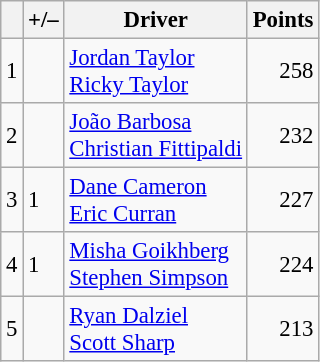<table class="wikitable" style="font-size: 95%;">
<tr>
<th scope="col"></th>
<th scope="col">+/–</th>
<th scope="col">Driver</th>
<th scope="col">Points</th>
</tr>
<tr>
<td align=center>1</td>
<td align="left"></td>
<td> <a href='#'>Jordan Taylor</a><br> <a href='#'>Ricky Taylor</a></td>
<td align=right>258</td>
</tr>
<tr>
<td align=center>2</td>
<td align="left"></td>
<td> <a href='#'>João Barbosa</a><br> <a href='#'>Christian Fittipaldi</a></td>
<td align=right>232</td>
</tr>
<tr>
<td align=center>3</td>
<td align="left"> 1</td>
<td> <a href='#'>Dane Cameron</a><br> <a href='#'>Eric Curran</a></td>
<td align=right>227</td>
</tr>
<tr>
<td align=center>4</td>
<td align="left"> 1</td>
<td> <a href='#'>Misha Goikhberg</a><br> <a href='#'>Stephen Simpson</a></td>
<td align=right>224</td>
</tr>
<tr>
<td align=center>5</td>
<td align="left"></td>
<td> <a href='#'>Ryan Dalziel</a><br> <a href='#'>Scott Sharp</a></td>
<td align=right>213</td>
</tr>
</table>
